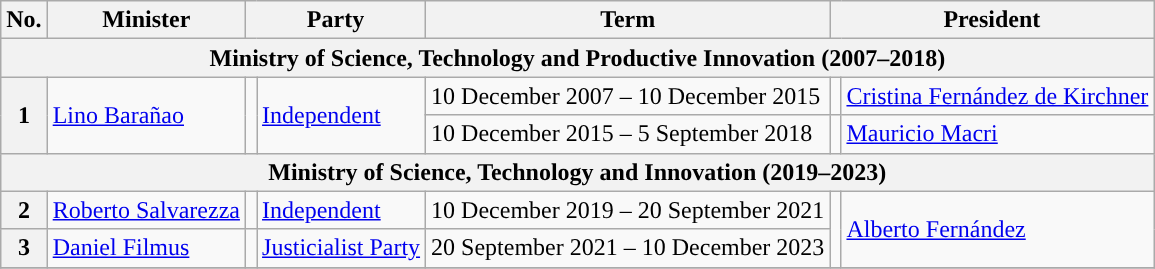<table class="wikitable">
<tr>
<th>No.</th>
<th>Minister</th>
<th colspan="2">Party</th>
<th>Term</th>
<th colspan="2">President</th>
</tr>
<tr>
<th colspan=7>Ministry of Science, Technology and Productive Innovation (2007–2018)</th>
</tr>
<tr>
<th rowspan="2">1</th>
<td rowspan="2"><a href='#'>Lino Barañao</a></td>
<td rowspan="2"></td>
<td rowspan="2"><a href='#'>Independent</a></td>
<td>10 December 2007 – 10 December 2015</td>
<td></td>
<td><a href='#'>Cristina Fernández de Kirchner</a></td>
</tr>
<tr>
<td>10 December 2015 – 5 September 2018</td>
<td></td>
<td><a href='#'>Mauricio Macri</a></td>
</tr>
<tr>
<th colspan=7>Ministry of Science, Technology and Innovation (2019–2023)</th>
</tr>
<tr>
<th>2</th>
<td><a href='#'>Roberto Salvarezza</a></td>
<td></td>
<td><a href='#'>Independent</a></td>
<td>10 December 2019 – 20 September 2021</td>
<td rowspan="2" bgcolor=></td>
<td rowspan="2"><a href='#'>Alberto Fernández</a></td>
</tr>
<tr>
<th>3</th>
<td><a href='#'>Daniel Filmus</a></td>
<td bgcolor=></td>
<td><a href='#'>Justicialist Party</a></td>
<td>20 September 2021 – 10 December 2023</td>
</tr>
<tr>
</tr>
</table>
